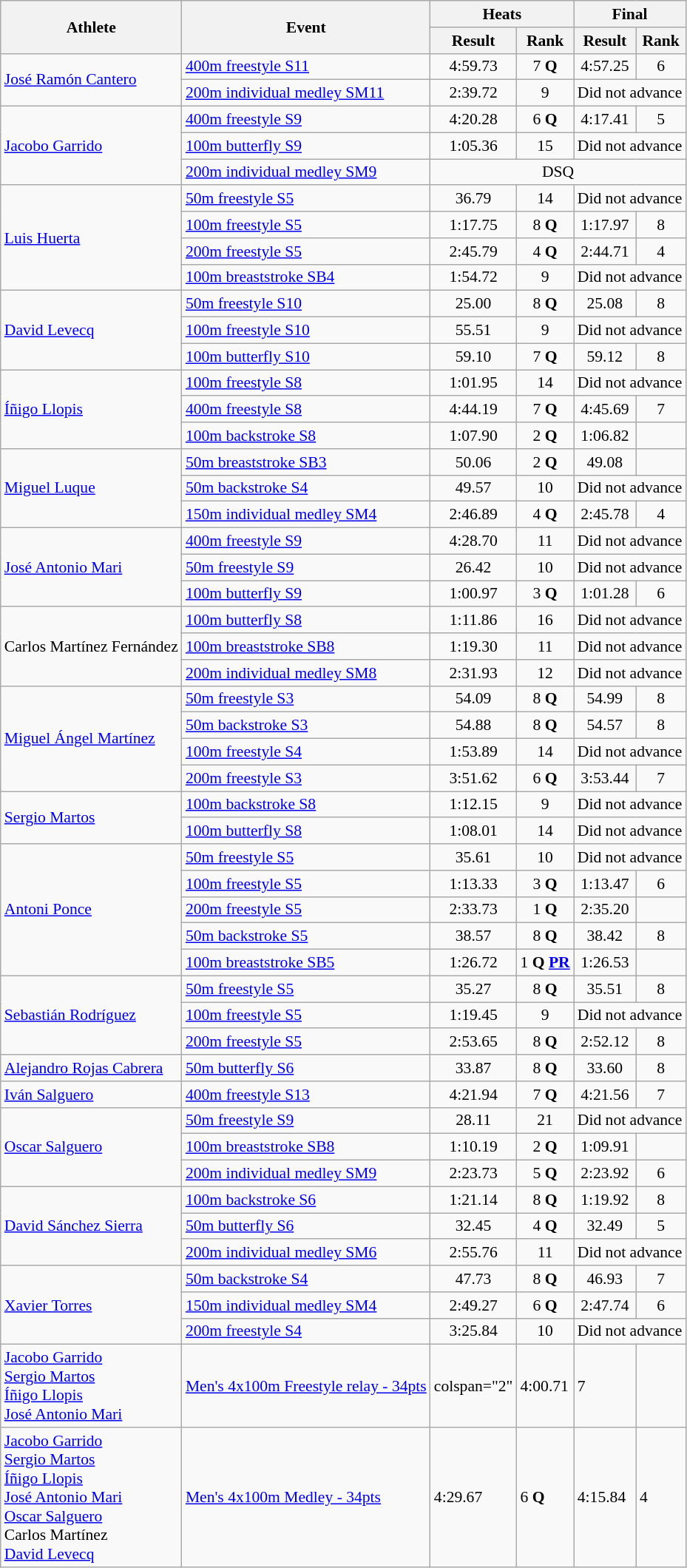<table class=wikitable style="font-size:90%">
<tr>
<th rowspan="2">Athlete</th>
<th rowspan="2">Event</th>
<th colspan="2">Heats</th>
<th colspan="2">Final</th>
</tr>
<tr>
<th>Result</th>
<th>Rank</th>
<th>Result</th>
<th>Rank</th>
</tr>
<tr align=center>
<td align=left  rowspan="2"><a href='#'>José Ramón Cantero</a></td>
<td align=left><a href='#'>400m freestyle S11</a></td>
<td>4:59.73</td>
<td>7 <strong>Q</strong></td>
<td>4:57.25</td>
<td>6</td>
</tr>
<tr align=center>
<td align=left><a href='#'>200m individual medley SM11</a></td>
<td>2:39.72</td>
<td>9</td>
<td colspan="2">Did not advance</td>
</tr>
<tr align=center>
<td align=left rowspan=3><a href='#'>Jacobo Garrido</a></td>
<td align=left><a href='#'>400m freestyle S9</a></td>
<td>4:20.28</td>
<td>6 <strong>Q</strong></td>
<td>4:17.41</td>
<td>5</td>
</tr>
<tr align=center>
<td align=left><a href='#'>100m butterfly S9</a></td>
<td>1:05.36</td>
<td>15</td>
<td colspan="2">Did not advance</td>
</tr>
<tr align=center>
<td align=left><a href='#'>200m individual medley SM9</a></td>
<td colspan="4">DSQ</td>
</tr>
<tr align=center>
<td align=left rowspan=4><a href='#'>Luis Huerta</a></td>
<td align=left><a href='#'>50m freestyle S5</a></td>
<td>36.79</td>
<td>14</td>
<td colspan="2">Did not advance</td>
</tr>
<tr align=center>
<td align=left><a href='#'>100m freestyle S5</a></td>
<td>1:17.75</td>
<td>8 <strong>Q</strong></td>
<td>1:17.97</td>
<td>8</td>
</tr>
<tr align=center>
<td align=left><a href='#'>200m freestyle S5</a></td>
<td>2:45.79</td>
<td>4 <strong>Q</strong></td>
<td>2:44.71</td>
<td>4</td>
</tr>
<tr align=center>
<td align=left><a href='#'>100m breaststroke SB4</a></td>
<td>1:54.72</td>
<td>9</td>
<td colspan="2">Did not advance</td>
</tr>
<tr align=center>
<td align=left rowspan=3><a href='#'>David Levecq</a></td>
<td align=left><a href='#'>50m freestyle S10</a></td>
<td>25.00</td>
<td>8 <strong>Q</strong></td>
<td>25.08</td>
<td>8</td>
</tr>
<tr align=center>
<td align=left><a href='#'>100m freestyle S10</a></td>
<td>55.51</td>
<td>9</td>
<td colspan="2">Did not advance</td>
</tr>
<tr align=center>
<td align=left><a href='#'>100m butterfly S10</a></td>
<td>59.10</td>
<td>7 <strong>Q</strong></td>
<td>59.12</td>
<td>8</td>
</tr>
<tr align=center>
<td align="left" rowspan=3><a href='#'>Íñigo Llopis</a></td>
<td align=left><a href='#'>100m freestyle S8</a></td>
<td>1:01.95</td>
<td>14</td>
<td colspan="2">Did not advance</td>
</tr>
<tr align=center>
<td align=left><a href='#'>400m freestyle S8</a></td>
<td>4:44.19</td>
<td>7 <strong>Q</strong></td>
<td>4:45.69</td>
<td>7</td>
</tr>
<tr align=center>
<td align=left><a href='#'>100m backstroke S8</a></td>
<td>1:07.90</td>
<td>2 <strong>Q</strong></td>
<td>1:06.82</td>
<td></td>
</tr>
<tr align=center>
<td align=left rowspan=3><a href='#'>Miguel Luque</a></td>
<td align=left><a href='#'>50m breaststroke SB3</a></td>
<td>50.06</td>
<td>2 <strong>Q</strong></td>
<td>49.08</td>
<td></td>
</tr>
<tr align=center>
<td align=left><a href='#'>50m backstroke S4</a></td>
<td>49.57</td>
<td>10</td>
<td colspan="2">Did not advance</td>
</tr>
<tr align=center>
<td align=left><a href='#'>150m individual medley SM4</a></td>
<td>2:46.89</td>
<td>4 <strong>Q</strong></td>
<td>2:45.78</td>
<td>4</td>
</tr>
<tr align=center>
<td align=left rowspan=3><a href='#'>José Antonio Mari</a></td>
<td align=left><a href='#'>400m freestyle S9</a></td>
<td>4:28.70</td>
<td>11</td>
<td colspan="2">Did not advance</td>
</tr>
<tr align=center>
<td align=left><a href='#'>50m freestyle S9</a></td>
<td>26.42</td>
<td>10</td>
<td colspan="2">Did not advance</td>
</tr>
<tr align=center>
<td align=left><a href='#'>100m butterfly S9</a></td>
<td>1:00.97</td>
<td>3 <strong>Q</strong></td>
<td>1:01.28</td>
<td>6</td>
</tr>
<tr align="center">
<td align=left rowspan="3">Carlos Martínez Fernández</td>
<td align="left"><a href='#'>100m butterfly S8</a></td>
<td>1:11.86</td>
<td>16</td>
<td colspan="2">Did not advance</td>
</tr>
<tr align=center>
<td align=left><a href='#'>100m breaststroke SB8</a></td>
<td>1:19.30</td>
<td>11</td>
<td colspan="2">Did not advance</td>
</tr>
<tr align=center>
<td align=left><a href='#'>200m individual medley SM8</a></td>
<td>2:31.93</td>
<td>12</td>
<td colspan="2">Did not advance</td>
</tr>
<tr align=center>
<td rowspan="4" align="left"><a href='#'>Miguel Ángel Martínez</a></td>
<td align=left><a href='#'>50m freestyle S3</a></td>
<td>54.09</td>
<td>8 <strong>Q</strong></td>
<td>54.99</td>
<td>8</td>
</tr>
<tr align=center>
<td align=left><a href='#'>50m backstroke S3</a></td>
<td>54.88</td>
<td>8 <strong>Q</strong></td>
<td>54.57</td>
<td>8</td>
</tr>
<tr align=center>
<td align=left><a href='#'>100m freestyle S4</a></td>
<td>1:53.89</td>
<td>14</td>
<td colspan="2">Did not advance</td>
</tr>
<tr align=center>
<td align=left><a href='#'>200m freestyle S3</a></td>
<td>3:51.62</td>
<td>6 <strong>Q</strong></td>
<td>3:53.44</td>
<td>7</td>
</tr>
<tr align="center">
<td align="left"  rowspan="2"><a href='#'>Sergio Martos</a></td>
<td align="left"><a href='#'>100m backstroke S8</a></td>
<td>1:12.15</td>
<td>9</td>
<td colspan="2">Did not advance</td>
</tr>
<tr align=center>
<td align=left><a href='#'>100m butterfly S8</a></td>
<td>1:08.01</td>
<td>14</td>
<td colspan="2">Did not advance</td>
</tr>
<tr align=center>
<td rowspan="5" align="left"><a href='#'>Antoni Ponce</a></td>
<td align=left><a href='#'>50m freestyle S5</a></td>
<td>35.61</td>
<td>10</td>
<td colspan="2">Did not advance</td>
</tr>
<tr align=center>
<td align=left><a href='#'>100m freestyle S5</a></td>
<td>1:13.33</td>
<td>3 <strong>Q</strong></td>
<td>1:13.47</td>
<td>6</td>
</tr>
<tr align=center>
<td align=left><a href='#'>200m freestyle S5</a></td>
<td>2:33.73</td>
<td>1 <strong>Q</strong></td>
<td>2:35.20</td>
<td></td>
</tr>
<tr align=center>
<td align=left><a href='#'>50m backstroke S5</a></td>
<td>38.57</td>
<td>8 <strong>Q</strong></td>
<td>38.42</td>
<td>8</td>
</tr>
<tr align=center>
<td align=left><a href='#'>100m breaststroke SB5</a></td>
<td>1:26.72</td>
<td>1 <strong>Q <a href='#'>PR</a></strong></td>
<td>1:26.53</td>
<td></td>
</tr>
<tr align="center">
<td rowspan="3" align="left"><a href='#'>Sebastián Rodríguez</a></td>
<td align="left"><a href='#'>50m freestyle S5</a></td>
<td>35.27</td>
<td>8 <strong>Q</strong></td>
<td>35.51</td>
<td>8</td>
</tr>
<tr align=center>
<td align=left><a href='#'>100m freestyle S5</a></td>
<td>1:19.45</td>
<td>9</td>
<td colspan="2">Did not advance</td>
</tr>
<tr align=center>
<td align=left><a href='#'>200m freestyle S5</a></td>
<td>2:53.65</td>
<td>8 <strong>Q</strong></td>
<td>2:52.12</td>
<td>8</td>
</tr>
<tr align="center">
<td align="left"><a href='#'>Alejandro Rojas Cabrera</a></td>
<td align="left"><a href='#'>50m butterfly S6</a></td>
<td>33.87</td>
<td>8 <strong>Q</strong></td>
<td>33.60</td>
<td>8</td>
</tr>
<tr align=center>
<td align=left><a href='#'>Iván Salguero</a></td>
<td align=left><a href='#'>400m freestyle S13</a></td>
<td>4:21.94</td>
<td>7 <strong>Q</strong></td>
<td>4:21.56</td>
<td>7</td>
</tr>
<tr align=center>
<td align="left" rowspan="3"><a href='#'>Oscar Salguero</a></td>
<td align=left><a href='#'>50m freestyle S9</a></td>
<td>28.11</td>
<td>21</td>
<td colspan="2">Did not advance</td>
</tr>
<tr align="center">
<td align="left"><a href='#'>100m breaststroke SB8</a></td>
<td>1:10.19</td>
<td>2 <strong>Q</strong></td>
<td>1:09.91</td>
<td></td>
</tr>
<tr align=center>
<td align=left><a href='#'>200m individual medley SM9</a></td>
<td>2:23.73</td>
<td>5 <strong>Q</strong></td>
<td>2:23.92</td>
<td>6</td>
</tr>
<tr align=center>
<td align="left" rowspan="3"><a href='#'>David Sánchez Sierra</a></td>
<td align=left><a href='#'>100m backstroke S6</a></td>
<td>1:21.14</td>
<td>8 <strong>Q</strong></td>
<td>1:19.92</td>
<td>8</td>
</tr>
<tr align=center>
<td align=left><a href='#'>50m butterfly S6</a></td>
<td>32.45</td>
<td>4 <strong>Q</strong></td>
<td>32.49</td>
<td>5</td>
</tr>
<tr align=center>
<td align=left><a href='#'>200m individual medley SM6</a></td>
<td>2:55.76</td>
<td>11</td>
<td colspan="2">Did not advance</td>
</tr>
<tr align=center>
<td align="left" rowspan="3"><a href='#'>Xavier Torres</a></td>
<td align=left><a href='#'>50m backstroke S4</a></td>
<td>47.73</td>
<td>8 <strong>Q</strong></td>
<td>46.93</td>
<td>7</td>
</tr>
<tr align=center>
<td align=left><a href='#'>150m individual medley SM4</a></td>
<td>2:49.27</td>
<td>6 <strong>Q</strong></td>
<td>2:47.74</td>
<td>6</td>
</tr>
<tr align=center>
<td align=left><a href='#'>200m freestyle S4</a></td>
<td>3:25.84</td>
<td>10</td>
<td colspan="2">Did not advance</td>
</tr>
<tr>
<td align=left><a href='#'>Jacobo Garrido</a><br><a href='#'>Sergio Martos</a><br><a href='#'>Íñigo Llopis</a><br><a href='#'>José Antonio Mari</a></td>
<td align=left><a href='#'>Men's 4x100m Freestyle relay - 34pts</a></td>
<td>colspan="2" </td>
<td>4:00.71</td>
<td>7</td>
</tr>
<tr>
<td align=left><a href='#'>Jacobo Garrido</a><br><a href='#'>Sergio Martos</a> <br><a href='#'>Íñigo Llopis</a><br><a href='#'>José Antonio Mari</a><br><a href='#'>Oscar Salguero</a><br>Carlos Martínez <br><a href='#'>David Levecq</a> </td>
<td align=left><a href='#'>Men's 4x100m Medley - 34pts</a></td>
<td>4:29.67</td>
<td>6 <strong>Q</strong></td>
<td>4:15.84</td>
<td>4</td>
</tr>
</table>
